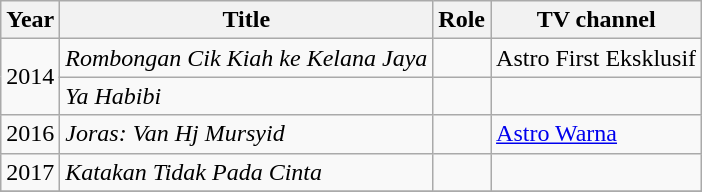<table class="wikitable">
<tr>
<th>Year</th>
<th>Title</th>
<th>Role</th>
<th>TV channel</th>
</tr>
<tr>
<td rowspan="2">2014</td>
<td><em>Rombongan Cik Kiah ke Kelana Jaya</em></td>
<td></td>
<td>Astro First Eksklusif</td>
</tr>
<tr>
<td><em>Ya Habibi</em></td>
<td></td>
<td></td>
</tr>
<tr>
<td>2016</td>
<td><em>Joras: Van Hj Mursyid</em></td>
<td></td>
<td><a href='#'>Astro Warna</a></td>
</tr>
<tr>
<td>2017</td>
<td><em>Katakan Tidak Pada Cinta</em></td>
<td></td>
<td></td>
</tr>
<tr>
</tr>
</table>
